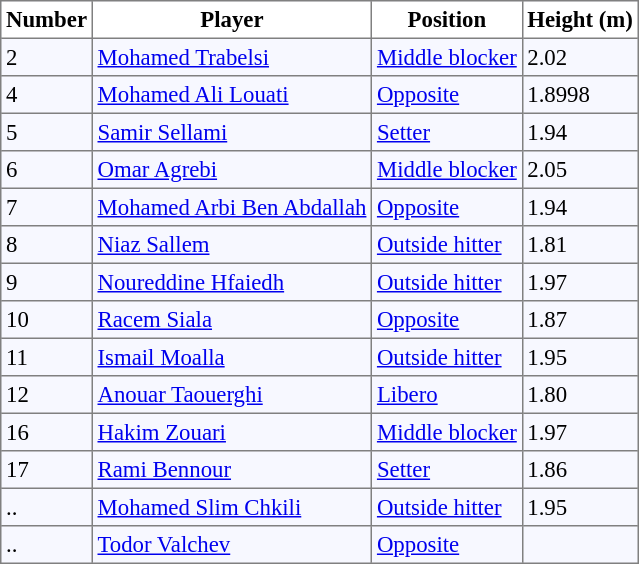<table bgcolor="#f7f8ff" cellpadding="3" cellspacing="0" border="1" style="font-size: 95%; border: gray solid 1px; border-collapse: collapse;">
<tr bgcolor="#FFFFFF">
<td align=center><strong>Number</strong></td>
<td align=center><strong>Player</strong></td>
<td align=center><strong>Position</strong></td>
<td align=center><strong>Height (m)</strong></td>
</tr>
<tr>
<td>2</td>
<td> <a href='#'>Mohamed Trabelsi</a></td>
<td><a href='#'>Middle blocker</a></td>
<td>2.02</td>
</tr>
<tr>
<td>4</td>
<td> <a href='#'>Mohamed Ali Louati</a></td>
<td><a href='#'>Opposite</a></td>
<td>1.8998</td>
</tr>
<tr>
<td>5</td>
<td> <a href='#'>Samir Sellami</a></td>
<td><a href='#'>Setter</a></td>
<td>1.94</td>
</tr>
<tr>
<td>6</td>
<td> <a href='#'>Omar Agrebi</a></td>
<td><a href='#'>Middle blocker</a></td>
<td>2.05</td>
</tr>
<tr>
<td>7</td>
<td> <a href='#'>Mohamed Arbi Ben Abdallah</a></td>
<td><a href='#'>Opposite</a></td>
<td>1.94</td>
</tr>
<tr>
<td>8</td>
<td> <a href='#'>Niaz Sallem</a></td>
<td><a href='#'>Outside hitter</a></td>
<td>1.81</td>
</tr>
<tr>
<td>9</td>
<td> <a href='#'>Noureddine Hfaiedh</a></td>
<td><a href='#'>Outside hitter</a></td>
<td>1.97</td>
</tr>
<tr>
<td>10</td>
<td> <a href='#'>Racem Siala</a></td>
<td><a href='#'>Opposite</a></td>
<td>1.87</td>
</tr>
<tr>
<td>11</td>
<td> <a href='#'>Ismail Moalla</a></td>
<td><a href='#'>Outside hitter</a></td>
<td>1.95</td>
</tr>
<tr>
<td>12</td>
<td> <a href='#'>Anouar Taouerghi</a></td>
<td><a href='#'>Libero</a></td>
<td>1.80</td>
</tr>
<tr>
<td>16</td>
<td> <a href='#'>Hakim Zouari</a></td>
<td><a href='#'>Middle blocker</a></td>
<td>1.97</td>
</tr>
<tr>
<td>17</td>
<td> <a href='#'>Rami Bennour</a></td>
<td><a href='#'>Setter</a></td>
<td>1.86</td>
</tr>
<tr>
<td>..</td>
<td> <a href='#'>Mohamed Slim Chkili</a></td>
<td><a href='#'>Outside hitter</a></td>
<td>1.95</td>
</tr>
<tr>
<td>..</td>
<td> <a href='#'>Todor Valchev</a></td>
<td><a href='#'>Opposite</a></td>
<td></td>
</tr>
</table>
